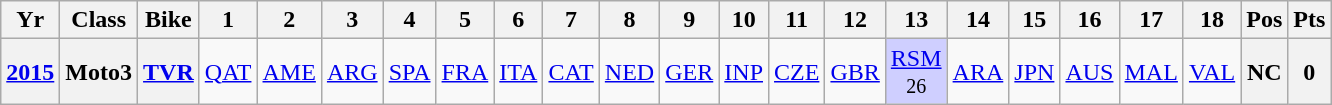<table class="wikitable" style="text-align:center">
<tr>
<th>Yr</th>
<th>Class</th>
<th>Bike</th>
<th>1</th>
<th>2</th>
<th>3</th>
<th>4</th>
<th>5</th>
<th>6</th>
<th>7</th>
<th>8</th>
<th>9</th>
<th>10</th>
<th>11</th>
<th>12</th>
<th>13</th>
<th>14</th>
<th>15</th>
<th>16</th>
<th>17</th>
<th>18</th>
<th>Pos</th>
<th>Pts</th>
</tr>
<tr>
<th align="left"><a href='#'>2015</a></th>
<th align="left">Moto3</th>
<th align="left"><a href='#'>TVR</a></th>
<td><a href='#'>QAT</a></td>
<td><a href='#'>AME</a></td>
<td><a href='#'>ARG</a></td>
<td><a href='#'>SPA</a></td>
<td><a href='#'>FRA</a></td>
<td><a href='#'>ITA</a></td>
<td><a href='#'>CAT</a></td>
<td><a href='#'>NED</a></td>
<td><a href='#'>GER</a></td>
<td><a href='#'>INP</a></td>
<td><a href='#'>CZE</a></td>
<td><a href='#'>GBR</a></td>
<td style="background:#CFCFFF;"><a href='#'>RSM</a><br><small>26</small></td>
<td><a href='#'>ARA</a></td>
<td><a href='#'>JPN</a></td>
<td><a href='#'>AUS</a></td>
<td><a href='#'>MAL</a></td>
<td><a href='#'>VAL</a></td>
<th>NC</th>
<th>0</th>
</tr>
</table>
